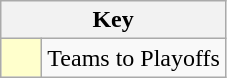<table class="wikitable" style="text-align: center;">
<tr>
<th colspan=2>Key</th>
</tr>
<tr>
<td style="background:#ffc; width:20px;"></td>
<td align=left>Teams to Playoffs</td>
</tr>
</table>
